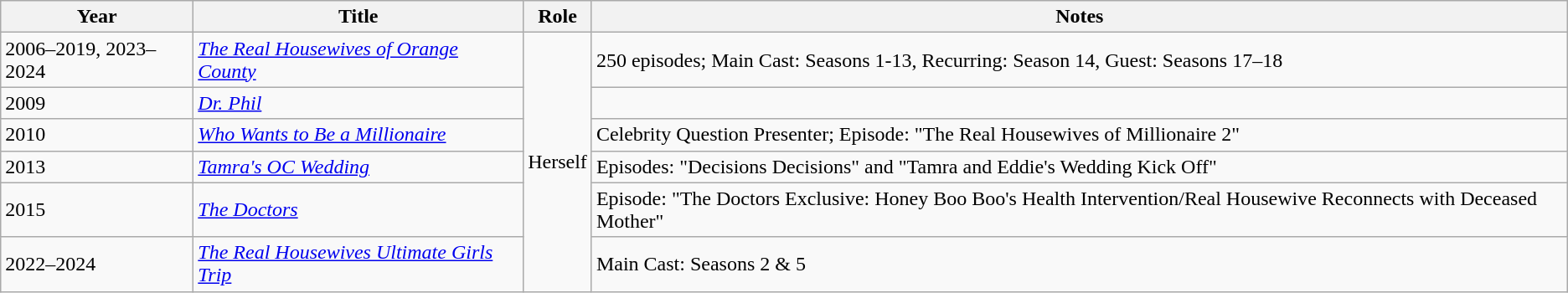<table class="wikitable">
<tr>
<th>Year</th>
<th>Title</th>
<th>Role</th>
<th>Notes</th>
</tr>
<tr>
<td>2006–2019, 2023–2024</td>
<td><em><a href='#'>The Real Housewives of Orange County</a></em></td>
<td rowspan="6">Herself</td>
<td>250 episodes; Main Cast: Seasons 1-13, Recurring: Season 14, Guest: Seasons 17–18</td>
</tr>
<tr>
<td>2009</td>
<td><em><a href='#'>Dr. Phil</a></em></td>
<td></td>
</tr>
<tr>
<td>2010</td>
<td><em><a href='#'>Who Wants to Be a Millionaire</a></em></td>
<td>Celebrity Question Presenter; Episode: "The Real Housewives of Millionaire 2"</td>
</tr>
<tr>
<td>2013</td>
<td><em><a href='#'>Tamra's OC Wedding</a></em></td>
<td>Episodes: "Decisions Decisions" and "Tamra and Eddie's Wedding Kick Off"</td>
</tr>
<tr>
<td>2015</td>
<td><em><a href='#'>The Doctors</a></em></td>
<td>Episode: "The Doctors Exclusive: Honey Boo Boo's Health Intervention/Real Housewive Reconnects with Deceased Mother"</td>
</tr>
<tr>
<td>2022–2024</td>
<td><em><a href='#'>The Real Housewives Ultimate Girls Trip</a></em></td>
<td>Main Cast: Seasons 2 & 5</td>
</tr>
</table>
